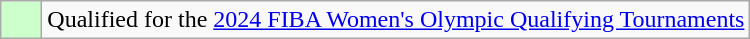<table class="wikitable">
<tr>
<td width=20px bgcolor="#ccffcc"></td>
<td>Qualified for the <a href='#'>2024 FIBA Women's Olympic Qualifying Tournaments</a></td>
</tr>
</table>
